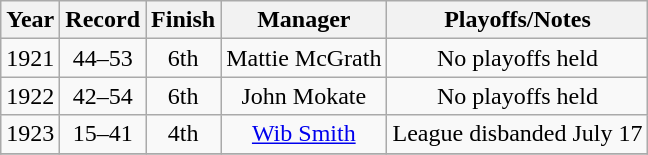<table class="wikitable" style="text-align:center">
<tr>
<th>Year</th>
<th>Record</th>
<th>Finish</th>
<th>Manager</th>
<th>Playoffs/Notes</th>
</tr>
<tr>
<td>1921</td>
<td>44–53</td>
<td>6th</td>
<td>Mattie McGrath</td>
<td>No playoffs held</td>
</tr>
<tr>
<td>1922</td>
<td>42–54</td>
<td>6th</td>
<td>John Mokate</td>
<td>No playoffs held</td>
</tr>
<tr>
<td>1923</td>
<td>15–41</td>
<td>4th</td>
<td><a href='#'>Wib Smith</a></td>
<td>League disbanded July 17</td>
</tr>
<tr>
</tr>
</table>
